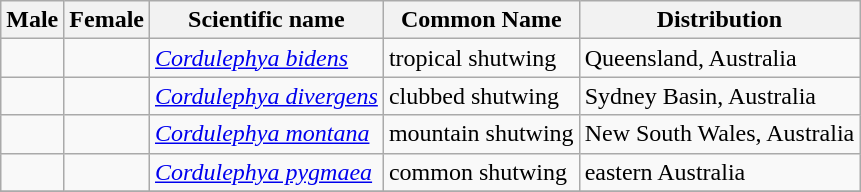<table class="wikitable">
<tr>
<th>Male</th>
<th>Female</th>
<th>Scientific name</th>
<th>Common Name</th>
<th>Distribution</th>
</tr>
<tr>
<td></td>
<td></td>
<td><em><a href='#'>Cordulephya bidens</a></em> </td>
<td>tropical shutwing</td>
<td>Queensland, Australia</td>
</tr>
<tr>
<td></td>
<td></td>
<td><em><a href='#'>Cordulephya divergens</a></em> </td>
<td>clubbed shutwing</td>
<td>Sydney Basin, Australia</td>
</tr>
<tr>
<td></td>
<td></td>
<td><em><a href='#'>Cordulephya montana</a></em> </td>
<td>mountain shutwing</td>
<td>New South Wales, Australia</td>
</tr>
<tr>
<td></td>
<td></td>
<td><em><a href='#'>Cordulephya pygmaea</a></em> </td>
<td>common shutwing</td>
<td>eastern Australia</td>
</tr>
<tr>
</tr>
</table>
